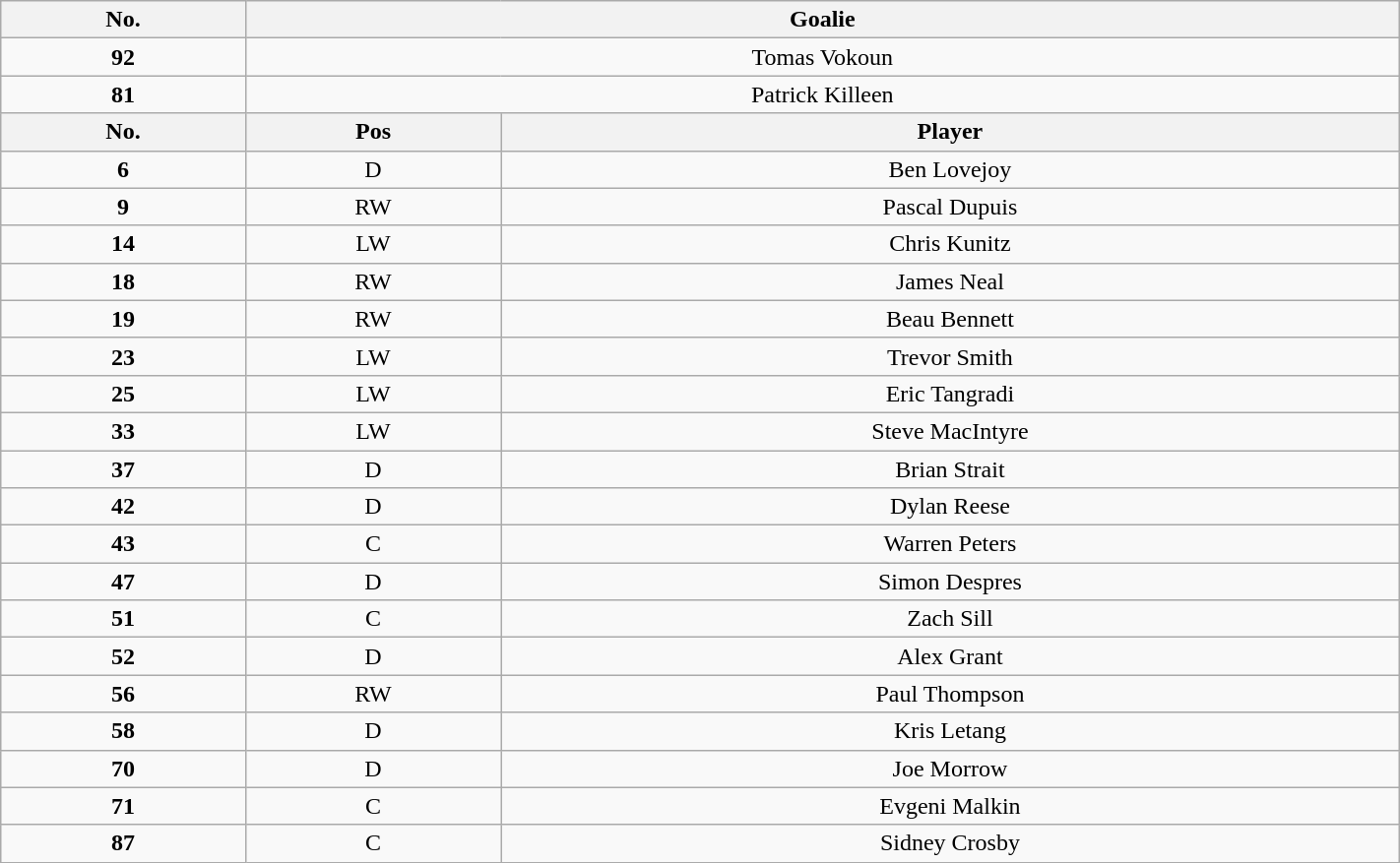<table class="wikitable" style="width:75%; text-align:center;margin: 0.5em auto;">
<tr>
<th>No.</th>
<th colspan=2>Goalie</th>
</tr>
<tr>
<td><strong>92</strong></td>
<td colspan=2>Tomas Vokoun</td>
</tr>
<tr>
<td><strong>81</strong></td>
<td colspan=2>Patrick Killeen</td>
</tr>
<tr>
<th>No.</th>
<th>Pos</th>
<th>Player</th>
</tr>
<tr>
<td><strong>6</strong></td>
<td>D</td>
<td>Ben Lovejoy</td>
</tr>
<tr>
<td><strong>9</strong></td>
<td>RW</td>
<td>Pascal Dupuis</td>
</tr>
<tr>
<td><strong>14</strong></td>
<td>LW</td>
<td>Chris Kunitz</td>
</tr>
<tr>
<td><strong>18</strong></td>
<td>RW</td>
<td>James Neal</td>
</tr>
<tr>
<td><strong>19</strong></td>
<td>RW</td>
<td>Beau Bennett</td>
</tr>
<tr>
<td><strong>23</strong></td>
<td>LW</td>
<td>Trevor Smith</td>
</tr>
<tr>
<td><strong>25</strong></td>
<td>LW</td>
<td>Eric Tangradi</td>
</tr>
<tr>
<td><strong>33</strong></td>
<td>LW</td>
<td>Steve MacIntyre</td>
</tr>
<tr>
<td><strong>37</strong></td>
<td>D</td>
<td>Brian Strait</td>
</tr>
<tr>
<td><strong>42</strong></td>
<td>D</td>
<td>Dylan Reese</td>
</tr>
<tr>
<td><strong>43</strong></td>
<td>C</td>
<td>Warren Peters</td>
</tr>
<tr>
<td><strong>47</strong></td>
<td>D</td>
<td>Simon Despres</td>
</tr>
<tr>
<td><strong>51</strong></td>
<td>C</td>
<td>Zach Sill</td>
</tr>
<tr>
<td><strong>52</strong></td>
<td>D</td>
<td>Alex Grant</td>
</tr>
<tr>
<td><strong>56</strong></td>
<td>RW</td>
<td>Paul Thompson</td>
</tr>
<tr>
<td><strong>58</strong></td>
<td>D</td>
<td>Kris Letang</td>
</tr>
<tr>
<td><strong>70</strong></td>
<td>D</td>
<td>Joe Morrow</td>
</tr>
<tr>
<td><strong>71</strong></td>
<td>C</td>
<td>Evgeni Malkin</td>
</tr>
<tr>
<td><strong>87</strong></td>
<td>C</td>
<td>Sidney Crosby</td>
</tr>
</table>
